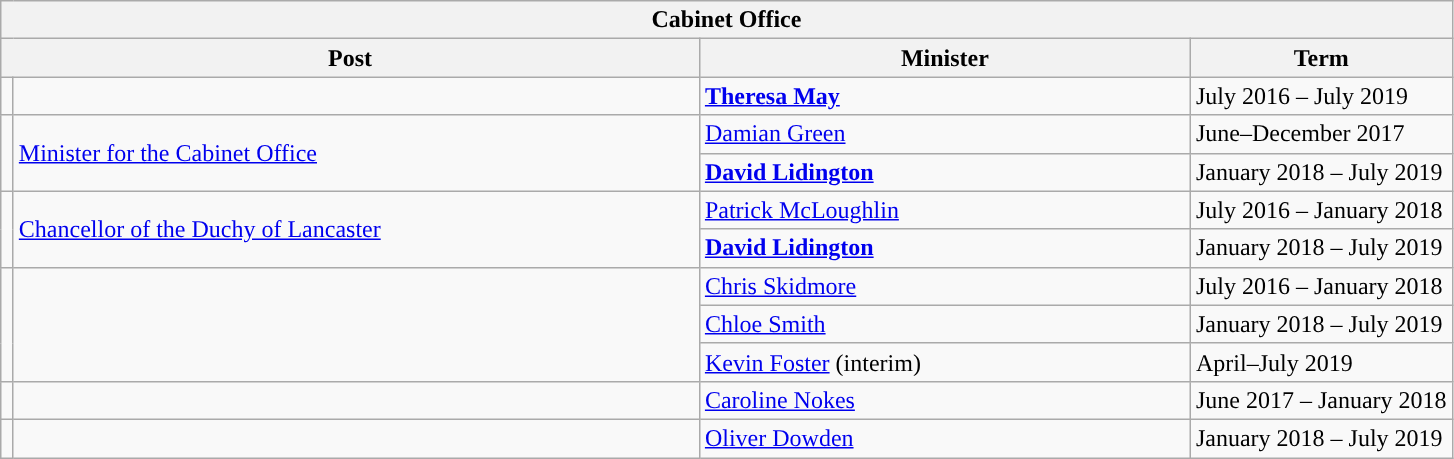<table class="wikitable">
<tr>
<th colspan="5">Cabinet Office</th>
</tr>
<tr>
<th colspan="2">Post</th>
<th>Minister</th>
<th>Term</th>
</tr>
<tr>
<td style="width: 1px; background: "></td>
<td style="width: 450px;"></td>
<td style="width: 320px;"><strong><a href='#'>Theresa May</a></strong></td>
<td>July 2016 – July 2019</td>
</tr>
<tr>
<td rowspan="2" style="width: 1px; background: "></td>
<td rowspan="2"><a href='#'>Minister for the Cabinet Office</a></td>
<td><a href='#'>Damian Green</a></td>
<td>June–December 2017</td>
</tr>
<tr>
<td><strong><a href='#'>David Lidington</a></strong><br></td>
<td>January 2018 – July 2019</td>
</tr>
<tr>
<td rowspan="2" style="width: 1px; background: "></td>
<td rowspan="2"><a href='#'>Chancellor of the Duchy of Lancaster</a></td>
<td><a href='#'>Patrick McLoughlin</a> <br></td>
<td>July 2016 – January 2018</td>
</tr>
<tr>
<td><strong><a href='#'>David Lidington</a></strong><br></td>
<td>January 2018 – July 2019</td>
</tr>
<tr>
<td rowspan="3" style="width: 1px; background: "></td>
<td rowspan="3"></td>
<td><a href='#'>Chris Skidmore</a></td>
<td>July 2016 – January 2018</td>
</tr>
<tr>
<td><a href='#'>Chloe Smith</a></td>
<td>January 2018 – July 2019</td>
</tr>
<tr>
<td><a href='#'>Kevin Foster</a> (interim)<br></td>
<td>April–July 2019</td>
</tr>
<tr>
<td style="width: 1px; background: "></td>
<td></td>
<td><a href='#'>Caroline Nokes</a></td>
<td>June 2017 – January 2018</td>
</tr>
<tr>
<td style="width: 1px; background: "></td>
<td></td>
<td><a href='#'>Oliver Dowden</a></td>
<td>January 2018 – July 2019</td>
</tr>
</table>
